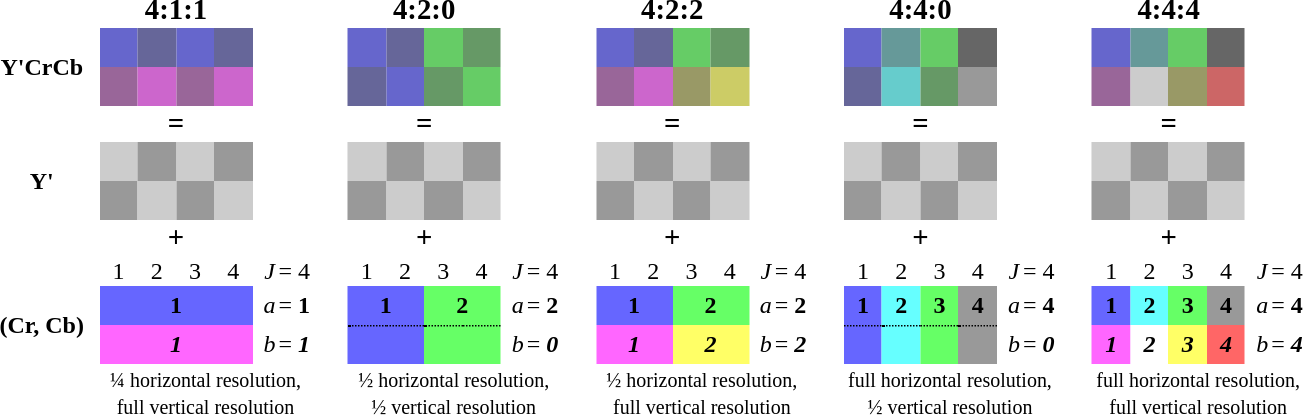<table style="border-collapse:collapse; text-align:center;">
<tr>
<td></td>
<td rowspan="11" style="width:1ex;"></td>
<td colspan="4" style="font-size:larger; width:100px;"><strong>4:1:1</strong></td>
<td colspan="2" rowspan="7"></td>
<td rowspan="11" style="width:3ex;"></td>
<td colspan="4" style="font-size:larger; width:100px;"><strong>4:2:0</strong></td>
<td colspan="2" rowspan="7"></td>
<td rowspan="11" style="width:3ex;"></td>
<td colspan="4" style="font-size:larger; width:100px;"><strong>4:2:2</strong></td>
<td colspan="2" rowspan="7"></td>
<td rowspan="11" style="width:3ex;"></td>
<td colspan="4" style="font-size:larger; width:100px;"><strong>4:4:0</strong></td>
<td colspan="2" rowspan="7"></td>
<td rowspan="11" style="width:3ex;"></td>
<td colspan="4" style="font-size:larger; width:100px;"><strong>4:4:4</strong></td>
<td colspan="2" rowspan="7"></td>
</tr>
<tr>
<td rowspan="2" style="height:50px;"><strong>Y'CrCb</strong></td>
<td style="background:#6666cc;"> </td>
<td style="background:#666699;"></td>
<td style="background:#6666cc;"></td>
<td style="background:#666699;"></td>
<td style="background:#6666cc;"></td>
<td style="background:#666699;"></td>
<td style="background:#66cc66;"></td>
<td style="background:#669966;"></td>
<td style="background:#6666cc;"></td>
<td style="background:#666699;"></td>
<td style="background:#66cc66;"></td>
<td style="background:#669966;"></td>
<td style="background:#6666cc;"></td>
<td style="background:#669999;"></td>
<td style="background:#66cc66;"></td>
<td style="background:#666666;"></td>
<td style="background:#6666cc;"></td>
<td style="background:#669999;"></td>
<td style="background:#66cc66;"></td>
<td style="background:#666666;"></td>
</tr>
<tr>
<td style="background:#996699;"> </td>
<td style="background:#cc66cc;"></td>
<td style="background:#996699;"></td>
<td style="background:#cc66cc;"></td>
<td style="background:#666699;"></td>
<td style="background:#6666cc;"></td>
<td style="background:#669966;"></td>
<td style="background:#66cc66;"></td>
<td style="background:#996699;"></td>
<td style="background:#cc66cc;"></td>
<td style="background:#999966;"></td>
<td style="background:#cccc66;"></td>
<td style="background:#666699;"></td>
<td style="background:#66cccc;"></td>
<td style="background:#669966;"></td>
<td style="background:#999999;"></td>
<td style="background:#996699;"></td>
<td style="background:#cccccc;"></td>
<td style="background:#999966;"></td>
<td style="background:#cc6666;"></td>
</tr>
<tr>
<td></td>
<td colspan="4" style="font-size:larger;"><strong>=</strong></td>
<td colspan="4" style="font-size:larger;"><strong>=</strong></td>
<td colspan="4" style="font-size:larger;"><strong>=</strong></td>
<td colspan="4" style="font-size:larger;"><strong>=</strong></td>
<td colspan="4" style="font-size:larger;"><strong>=</strong></td>
</tr>
<tr>
<td rowspan="2" style="height:50px;"><strong>Y'</strong></td>
<td style="background:#cccccc;"> </td>
<td style="background:#999999;"></td>
<td style="background:#cccccc;"></td>
<td style="background:#999999;"></td>
<td style="background:#cccccc;"></td>
<td style="background:#999999;"></td>
<td style="background:#cccccc;"></td>
<td style="background:#999999;"></td>
<td style="background:#cccccc;"></td>
<td style="background:#999999;"></td>
<td style="background:#cccccc;"></td>
<td style="background:#999999;"></td>
<td style="background:#cccccc;"></td>
<td style="background:#999999;"></td>
<td style="background:#cccccc;"></td>
<td style="background:#999999;"></td>
<td style="background:#cccccc;"></td>
<td style="background:#999999;"></td>
<td style="background:#cccccc;"></td>
<td style="background:#999999;"></td>
</tr>
<tr>
<td style="background:#999999;"> </td>
<td style="background:#cccccc;"></td>
<td style="background:#999999;"></td>
<td style="background:#cccccc;"></td>
<td style="background:#999999;"></td>
<td style="background:#cccccc;"></td>
<td style="background:#999999;"></td>
<td style="background:#cccccc;"></td>
<td style="background:#999999;"></td>
<td style="background:#cccccc;"></td>
<td style="background:#999999;"></td>
<td style="background:#cccccc;"></td>
<td style="background:#999999;"></td>
<td style="background:#cccccc;"></td>
<td style="background:#999999;"></td>
<td style="background:#cccccc;"></td>
<td style="background:#999999;"></td>
<td style="background:#cccccc;"></td>
<td style="background:#999999;"></td>
<td style="background:#cccccc;"></td>
</tr>
<tr>
<td></td>
<td colspan="4" style="font-size:larger;"><strong>+</strong></td>
<td colspan="4" style="font-size:larger;"><strong>+</strong></td>
<td colspan="4" style="font-size:larger;"><strong>+</strong></td>
<td colspan="4" style="font-size:larger;"><strong>+</strong></td>
<td colspan="4" style="font-size:larger;"><strong>+</strong></td>
</tr>
<tr>
<td></td>
<td>1</td>
<td>2</td>
<td>3</td>
<td>4</td>
<td style="padding-left:1ex;"><em>J</em></td>
<td>= 4</td>
<td>1</td>
<td>2</td>
<td>3</td>
<td>4</td>
<td style="padding-left:1ex;"><em>J</em></td>
<td>= 4</td>
<td>1</td>
<td>2</td>
<td>3</td>
<td>4</td>
<td style="padding-left:1ex;"><em>J</em></td>
<td>= 4</td>
<td>1</td>
<td>2</td>
<td>3</td>
<td>4</td>
<td style="padding-left:1ex;"><em>J</em></td>
<td>= 4</td>
<td>1</td>
<td>2</td>
<td>3</td>
<td>4</td>
<td style="padding-left:1ex;"><em>J</em></td>
<td>= 4</td>
</tr>
<tr>
<td rowspan="2" style="height:50px;"><strong>(Cr, Cb)</strong></td>
<td colspan="4" style="background:#6666ff;"><strong>1</strong></td>
<td style="padding-left:1ex;"><em>a</em></td>
<td>= <strong>1</strong></td>
<td colspan="2" style="background:#6666ff;"><strong>1</strong></td>
<td colspan="2" style="background:#66ff66;"><strong>2</strong></td>
<td style="padding-left:1ex;"><em>a</em></td>
<td>= <strong>2</strong></td>
<td colspan="2" style="background:#6666ff;"><strong>1</strong></td>
<td colspan="2" style="background:#66ff66;"><strong>2</strong></td>
<td style="padding-left:1ex;"><em>a</em></td>
<td>= <strong>2</strong></td>
<td style="background:#6666ff;"><strong>1</strong></td>
<td style="background:#66ffff;"><strong>2</strong></td>
<td style="background:#66ff66;"><strong>3</strong></td>
<td style="background:#999999;"><strong>4</strong></td>
<td style="padding-left:1ex;"><em>a</em></td>
<td>= <strong>4</strong></td>
<td style="background:#6666ff;"><strong>1</strong></td>
<td style="background:#66ffff;"><strong>2</strong></td>
<td style="background:#66ff66;"><strong>3</strong></td>
<td style="background:#999999;"><strong>4</strong></td>
<td style="padding-left:1ex;"><em>a</em></td>
<td>= <strong>4</strong></td>
</tr>
<tr>
<td colspan="4" style="background:#ff66ff;"><strong><em>1</em></strong></td>
<td style="padding-left:1ex;"><em>b</em></td>
<td>= <strong><em>1</em></strong></td>
<td colspan="2" style="background:#6666ff; border-top:1px dotted;"></td>
<td colspan="2" style="background:#66ff66; border-top:1px dotted;"></td>
<td style="padding-left:1ex;"><em>b</em></td>
<td>= <strong><em>0</em></strong></td>
<td colspan="2" style="background:#ff66ff;"><strong><em>1</em></strong></td>
<td colspan="2" style="background:#ffff66;"><strong><em>2</em></strong></td>
<td style="padding-left:1ex;"><em>b</em></td>
<td>= <strong><em>2</em></strong></td>
<td style="background:#6666ff; border-top:1px dotted;"></td>
<td style="background:#66ffff; border-top:1px dotted;"></td>
<td style="background:#66ff66; border-top:1px dotted;"></td>
<td style="background:#999999; border-top:1px dotted;"></td>
<td style="padding-left:1ex;"><em>b</em></td>
<td>= <strong><em>0</em></strong></td>
<td style="background:#ff66ff;"><strong><em>1</em></strong></td>
<td style="background:#ffffff;"><strong><em>2</em></strong></td>
<td style="background:#ffff66;"><strong><em>3</em></strong></td>
<td style="background:#ff6666;"><strong><em>4</em></strong></td>
<td style="padding-left:1ex;"><em>b</em></td>
<td>= <strong><em>4</em></strong></td>
</tr>
<tr>
<td></td>
<td colspan="6"><small>¼ horizontal resolution,<br>full vertical resolution</small></td>
<td colspan="6"><small>½ horizontal resolution,<br>½ vertical resolution</small></td>
<td colspan="6"><small>½ horizontal resolution,<br>full vertical resolution</small></td>
<td colspan="6"><small>full horizontal resolution,<br>½ vertical resolution</small></td>
<td colspan="6"><small>full horizontal resolution,<br>full vertical resolution</small></td>
</tr>
</table>
